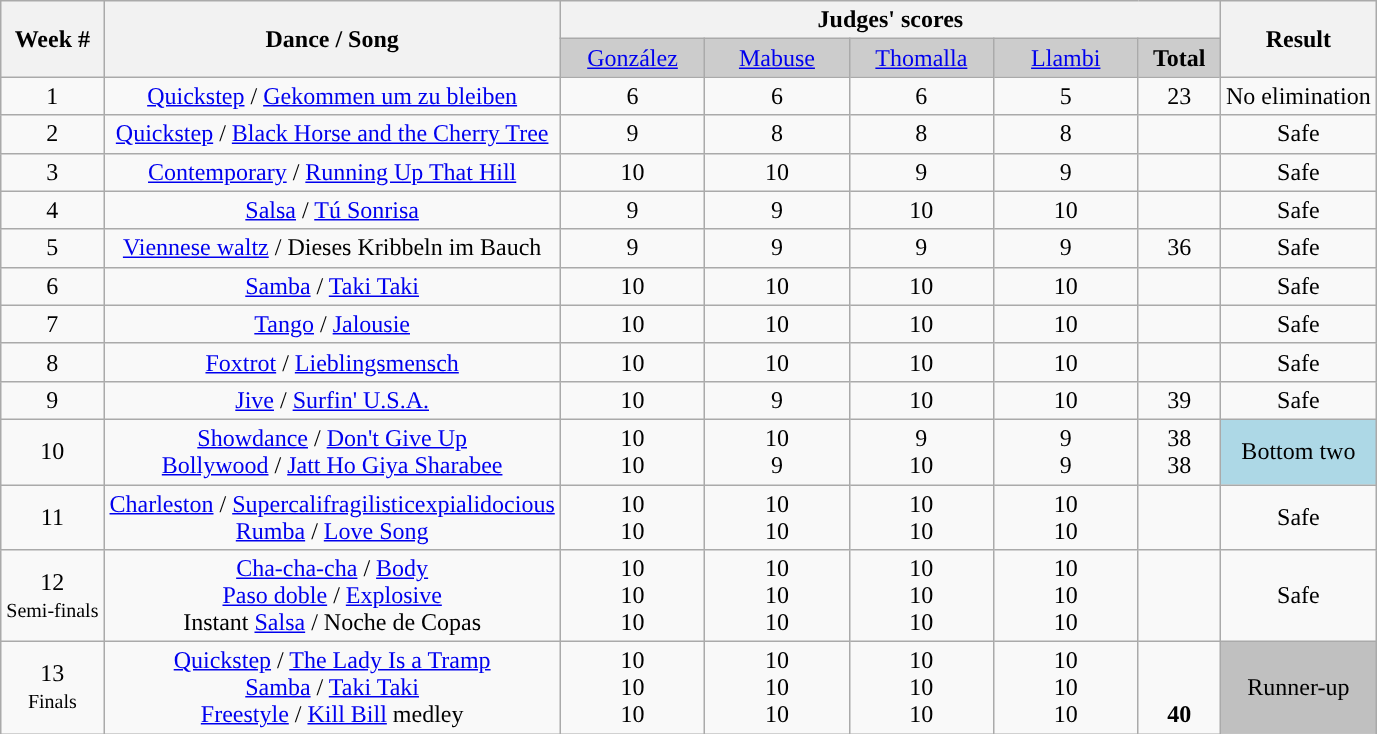<table class="wikitable collapsible collapsed">
<tr>
<th rowspan="2"><strong>Week #</strong></th>
<th rowspan="2"><strong>Dance / Song</strong></th>
<th colspan="5"><strong>Judges' scores</strong></th>
<th rowspan="2"><strong>Result</strong></th>
</tr>
<tr style="text-align:center; background:#ccc">
<td style="width:10.5%; "><a href='#'>González</a></td>
<td style="width:10.5%; "><a href='#'>Mabuse</a></td>
<td style="width:10.5%; "><a href='#'>Thomalla</a></td>
<td style="width:10.5%; "><a href='#'>Llambi</a></td>
<td style="width:6%; "><strong>Total</strong></td>
</tr>
<tr>
<td style="text-align:center;">1</td>
<td style="text-align:center;"><a href='#'>Quickstep</a> / <a href='#'>Gekommen um zu bleiben</a></td>
<td style="text-align:center;">6</td>
<td style="text-align:center;">6</td>
<td style="text-align:center;">6</td>
<td style="text-align:center;">5</td>
<td style="text-align:center;">23</td>
<td style="text-align:center;">No elimination</td>
</tr>
<tr>
<td style="text-align:center;">2</td>
<td style="text-align:center;"><a href='#'>Quickstep</a> / <a href='#'>Black Horse and the Cherry Tree</a></td>
<td style="text-align:center;">9</td>
<td style="text-align:center;">8</td>
<td style="text-align:center;">8</td>
<td style="text-align:center;">8</td>
<td style="text-align:center;"></td>
<td style="text-align:center;">Safe</td>
</tr>
<tr>
<td style="text-align:center;">3</td>
<td style="text-align:center;"><a href='#'>Contemporary</a> / <a href='#'>Running Up That Hill</a></td>
<td style="text-align:center;">10</td>
<td style="text-align:center;">10</td>
<td style="text-align:center;">9</td>
<td style="text-align:center;">9</td>
<td style="text-align:center;"></td>
<td style="text-align:center;">Safe</td>
</tr>
<tr>
<td style="text-align:center;">4</td>
<td style="text-align:center;"><a href='#'>Salsa</a> / <a href='#'>Tú Sonrisa</a></td>
<td style="text-align:center;">9</td>
<td style="text-align:center;">9</td>
<td style="text-align:center;">10</td>
<td style="text-align:center;">10</td>
<td style="text-align:center;"></td>
<td style="text-align:center;">Safe</td>
</tr>
<tr>
<td style="text-align:center;">5</td>
<td style="text-align:center;"><a href='#'>Viennese waltz</a> / Dieses Kribbeln im Bauch</td>
<td style="text-align:center;">9</td>
<td style="text-align:center;">9</td>
<td style="text-align:center;">9</td>
<td style="text-align:center;">9</td>
<td style="text-align:center;">36</td>
<td style="text-align:center;">Safe</td>
</tr>
<tr>
<td style="text-align:center;">6</td>
<td style="text-align:center;"><a href='#'>Samba</a> / <a href='#'>Taki Taki</a></td>
<td style="text-align:center;">10</td>
<td style="text-align:center;">10</td>
<td style="text-align:center;">10</td>
<td style="text-align:center;">10</td>
<td style="text-align:center;"></td>
<td style="text-align:center;">Safe</td>
</tr>
<tr>
<td style="text-align:center;">7</td>
<td style="text-align:center;"><a href='#'>Tango</a> / <a href='#'>Jalousie</a></td>
<td style="text-align:center;">10</td>
<td style="text-align:center;">10</td>
<td style="text-align:center;">10</td>
<td style="text-align:center;">10</td>
<td style="text-align:center;"></td>
<td style="text-align:center;">Safe</td>
</tr>
<tr>
<td style="text-align:center;">8</td>
<td style="text-align:center;"><a href='#'>Foxtrot</a> / <a href='#'>Lieblingsmensch</a></td>
<td style="text-align:center;">10</td>
<td style="text-align:center;">10</td>
<td style="text-align:center;">10</td>
<td style="text-align:center;">10</td>
<td style="text-align:center;"></td>
<td style="text-align:center;">Safe</td>
</tr>
<tr>
<td style="text-align:center;">9</td>
<td style="text-align:center;"><a href='#'>Jive</a> / <a href='#'>Surfin' U.S.A.</a></td>
<td style="text-align:center;">10</td>
<td style="text-align:center;">9</td>
<td style="text-align:center;">10</td>
<td style="text-align:center;">10</td>
<td style="text-align:center;">39</td>
<td style="text-align:center;">Safe</td>
</tr>
<tr>
<td style="text-align:center;">10</td>
<td style="text-align:center;"><a href='#'>Showdance</a> / <a href='#'>Don't Give Up</a><br><a href='#'>Bollywood</a> / <a href='#'>Jatt Ho Giya Sharabee</a></td>
<td style="text-align:center;">10<br>10</td>
<td style="text-align:center;">10<br>9</td>
<td style="text-align:center;">9<br>10</td>
<td style="text-align:center;">9<br>9</td>
<td style="text-align:center;">38<br>38</td>
<td style="text-align:center; background:lightblue">Bottom two</td>
</tr>
<tr>
<td style="text-align:center;">11</td>
<td style="text-align:center;"><a href='#'>Charleston</a> / <a href='#'>Supercalifragilisticexpialidocious</a><br><a href='#'>Rumba</a> / <a href='#'>Love Song</a></td>
<td style="text-align:center;">10<br>10</td>
<td style="text-align:center;">10<br>10</td>
<td style="text-align:center;">10<br>10</td>
<td style="text-align:center;">10<br>10</td>
<td style="text-align:center;"><br></td>
<td style="text-align:center;">Safe</td>
</tr>
<tr>
<td style="text-align:center;">12<br><small>Semi-finals</small></td>
<td style="text-align:center;"><a href='#'>Cha-cha-cha</a> / <a href='#'>Body</a><br><a href='#'>Paso doble</a> / <a href='#'>Explosive</a><br>Instant <a href='#'>Salsa</a> / Noche de Copas</td>
<td style="text-align:center;">10<br>10<br>10</td>
<td style="text-align:center;">10<br>10<br>10</td>
<td style="text-align:center;">10<br>10<br>10</td>
<td style="text-align:center;">10<br>10<br>10</td>
<td style="text-align:center;"><br><br></td>
<td style="text-align:center;">Safe</td>
</tr>
<tr>
<td style="text-align:center;">13<br><small>Finals</small></td>
<td style="text-align:center;"><a href='#'>Quickstep</a> / <a href='#'>The Lady Is a Tramp</a><br><a href='#'>Samba</a> / <a href='#'>Taki Taki</a><br><a href='#'>Freestyle</a> / <a href='#'>Kill Bill</a> medley</td>
<td style="text-align:center;">10<br>10<br>10</td>
<td style="text-align:center;">10<br>10<br>10</td>
<td style="text-align:center;">10<br>10<br>10</td>
<td style="text-align:center;">10<br>10<br>10</td>
<td style="text-align:center;"><br><br><strong>40</strong></td>
<td style="text-align:center; background:silver;">Runner-up</td>
</tr>
</table>
